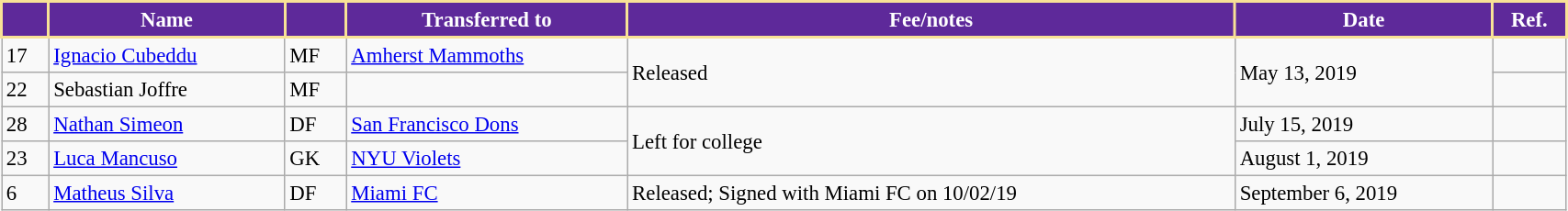<table class="wikitable sortable" style="width:90%; text-align:center; font-size:95%; text-align:left;">
<tr>
<th style="background:#5E299A; color:white; border:2px solid #F8E196;"></th>
<th style="background:#5E299A; color:white; border:2px solid #F8E196;">Name</th>
<th style="background:#5E299A; color:white; border:2px solid #F8E196;"></th>
<th style="background:#5E299A; color:white; border:2px solid #F8E196;">Transferred to</th>
<th style="background:#5E299A; color:white; border:2px solid #F8E196;">Fee/notes</th>
<th style="background:#5E299A; color:white; border:2px solid #F8E196;">Date</th>
<th style="background:#5E299A; color:white; border:2px solid #F8E196;">Ref.</th>
</tr>
<tr>
<td>17</td>
<td> <a href='#'>Ignacio Cubeddu</a></td>
<td>MF</td>
<td> <a href='#'>Amherst Mammoths</a></td>
<td rowspan="2">Released</td>
<td rowspan="2">May 13, 2019</td>
<td></td>
</tr>
<tr>
<td>22</td>
<td> Sebastian Joffre</td>
<td>MF</td>
<td></td>
<td></td>
</tr>
<tr>
<td>28</td>
<td> <a href='#'>Nathan Simeon</a></td>
<td>DF</td>
<td> <a href='#'>San Francisco Dons</a></td>
<td rowspan="2">Left for college</td>
<td>July 15, 2019</td>
<td></td>
</tr>
<tr>
<td>23</td>
<td> <a href='#'>Luca Mancuso</a></td>
<td>GK</td>
<td> <a href='#'>NYU Violets</a></td>
<td>August 1, 2019</td>
<td></td>
</tr>
<tr>
<td>6</td>
<td> <a href='#'>Matheus Silva</a></td>
<td>DF</td>
<td> <a href='#'>Miami FC</a></td>
<td>Released; Signed with Miami FC on 10/02/19</td>
<td>September 6, 2019</td>
<td></td>
</tr>
</table>
